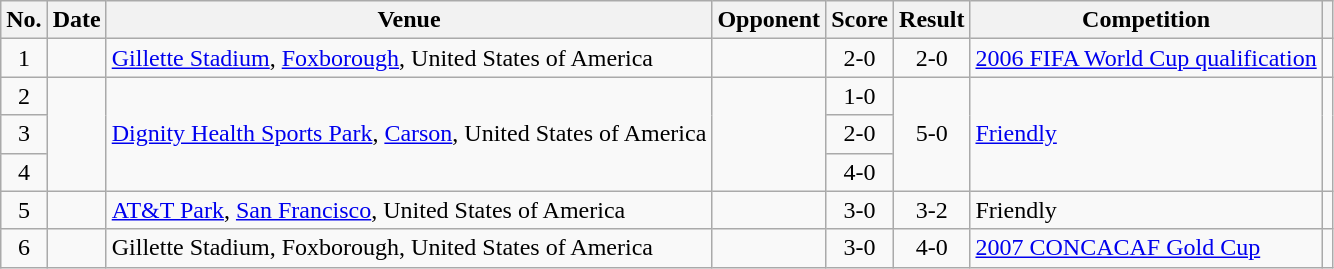<table class="wikitable sortable">
<tr>
<th scope="col">No.</th>
<th scope="col">Date</th>
<th scope="col">Venue</th>
<th scope="col">Opponent</th>
<th scope="col">Score</th>
<th scope="col">Result</th>
<th scope="col">Competition</th>
<th scope="col" class="unsortable"></th>
</tr>
<tr>
<td style="text-align:center">1</td>
<td></td>
<td><a href='#'>Gillette Stadium</a>, <a href='#'>Foxborough</a>, United States of America</td>
<td></td>
<td style="text-align:center">2-0</td>
<td style="text-align:center">2-0</td>
<td><a href='#'>2006 FIFA World Cup qualification</a></td>
<td></td>
</tr>
<tr>
<td style="text-align:center">2</td>
<td rowspan="3"></td>
<td rowspan="3"><a href='#'>Dignity Health Sports Park</a>, <a href='#'>Carson</a>, United States of America</td>
<td rowspan="3"></td>
<td style="text-align:center">1-0</td>
<td rowspan="3" style="text-align:center">5-0</td>
<td rowspan="3"><a href='#'>Friendly</a></td>
<td rowspan="3"></td>
</tr>
<tr>
<td style="text-align:center">3</td>
<td style="text-align:center">2-0</td>
</tr>
<tr>
<td style="text-align:center">4</td>
<td style="text-align:center">4-0</td>
</tr>
<tr>
<td style="text-align:center">5</td>
<td></td>
<td><a href='#'>AT&T Park</a>, <a href='#'>San Francisco</a>, United States of America</td>
<td></td>
<td style="text-align:center">3-0</td>
<td style="text-align:center">3-2</td>
<td>Friendly</td>
<td></td>
</tr>
<tr>
<td style="text-align:center">6</td>
<td></td>
<td>Gillette Stadium, Foxborough, United States of America</td>
<td></td>
<td style="text-align:center">3-0</td>
<td style="text-align:center">4-0</td>
<td><a href='#'>2007 CONCACAF Gold Cup</a></td>
<td></td>
</tr>
</table>
